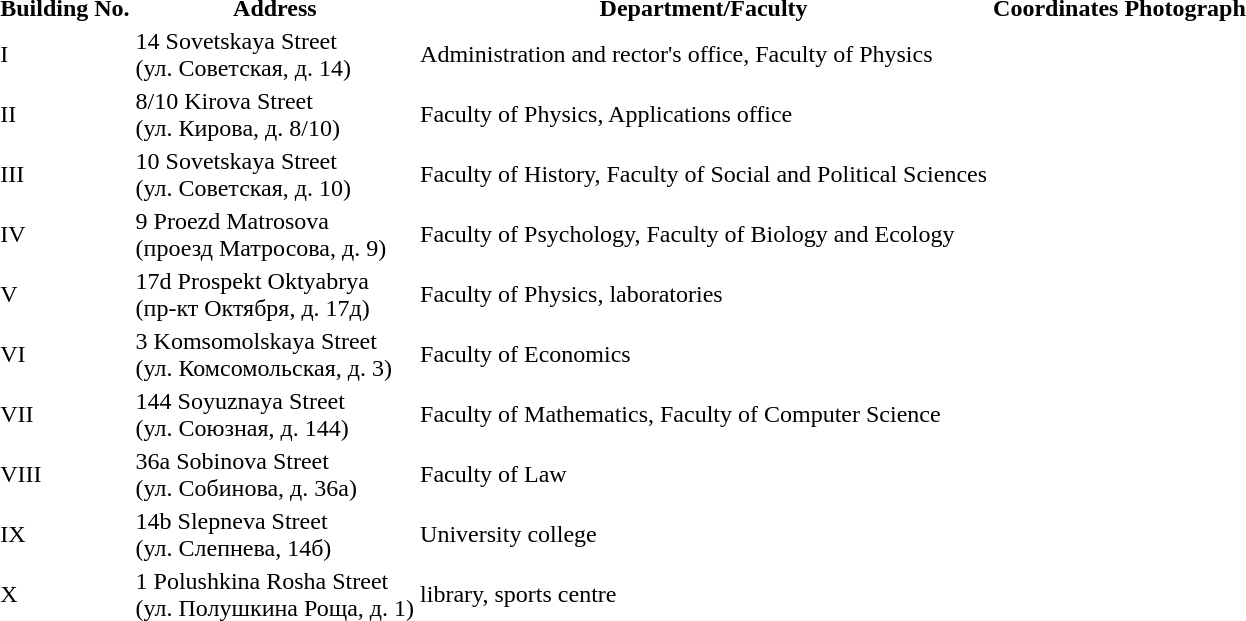<table align="center" class="standard">
<tr>
<th>Building No.</th>
<th>Address</th>
<th>Department/Faculty</th>
<th>Coordinates</th>
<th>Photograph</th>
</tr>
<tr ---->
<td>I</td>
<td>14 Sovetskaya Street<br>(ул. Советская, д. 14)</td>
<td>Administration and rector's office, Faculty of Physics</td>
<td></td>
<td></td>
</tr>
<tr ---->
<td>II</td>
<td>8/10 Kirova Street<br>(ул. Кирова, д. 8/10)</td>
<td>Faculty of Physics, Applications office</td>
<td></td>
<td></td>
</tr>
<tr ---->
<td>III</td>
<td>10 Sovetskaya Street<br>(ул. Советская, д. 10)</td>
<td>Faculty of History, Faculty of Social and Political Sciences</td>
<td><br></td>
<td></td>
</tr>
<tr ---->
<td>IV</td>
<td>9 Proezd Matrosova<br>(проезд Матросова, д. 9)</td>
<td>Faculty of Psychology, Faculty of Biology and Ecology</td>
<td></td>
<td></td>
</tr>
<tr ---->
<td>V</td>
<td>17d Prospekt Oktyabrya<br>(пр-кт Октября, д. 17д)</td>
<td>Faculty of Physics, laboratories</td>
<td></td>
</tr>
<tr ---->
<td>VI</td>
<td>3 Komsomolskaya Street<br>(ул. Комсомольская, д. 3)</td>
<td>Faculty of Economics</td>
<td></td>
<td></td>
</tr>
<tr ---->
<td>VII</td>
<td>144 Soyuznaya Street<br>(ул. Союзная, д. 144)</td>
<td>Faculty of Mathematics, Faculty of Computer Science</td>
<td></td>
<td></td>
</tr>
<tr ---->
<td>VIII</td>
<td>36a Sobinova Street<br>(ул. Собинова, д. 36а)</td>
<td>Faculty of Law</td>
<td></td>
<td></td>
</tr>
<tr ---->
<td>IX</td>
<td>14b Slepneva Street<br>(ул. Слепнева, 14б)</td>
<td>University college</td>
<td></td>
<td></td>
</tr>
<tr ---->
<td>X</td>
<td>1 Polushkina Rosha Street<br>(ул. Полушкина Роща, д. 1)</td>
<td>library, sports centre</td>
<td></td>
<td></td>
</tr>
</table>
